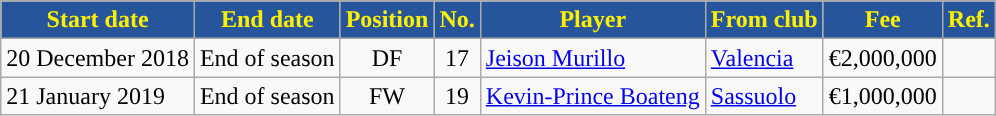<table class="wikitable sortable">
<tr>
<th style="background:#26559B; color:#FFF000; ">Start date</th>
<th style="background:#26559B; color:#FFF000; ">End date</th>
<th style="background:#26559B; color:#FFF000; ">Position</th>
<th style="background:#26559B; color:#FFF000; ">No.</th>
<th style="background:#26559B; color:#FFF000; ">Player</th>
<th style="background:#26559B; color:#FFF000; ">From club</th>
<th style="background:#26559B; color:#FFF000; ">Fee</th>
<th style="background:#26559B; color:#FFF000; ">Ref.</th>
</tr>
<tr>
<td>20 December 2018</td>
<td>End of season</td>
<td style="text-align:center;">DF</td>
<td style="text-align:center;">17</td>
<td style="text-align:left;"> <a href='#'>Jeison Murillo</a></td>
<td style="text-align:left;"> <a href='#'>Valencia</a></td>
<td>€2,000,000</td>
<td></td>
</tr>
<tr>
<td>21 January 2019</td>
<td>End of season</td>
<td style="text-align:center;">FW</td>
<td style="text-align:center;">19</td>
<td style="text-align:left;"> <a href='#'>Kevin-Prince Boateng</a></td>
<td style="text-align:left;"> <a href='#'>Sassuolo</a></td>
<td>€1,000,000</td>
<td></td>
</tr>
</table>
